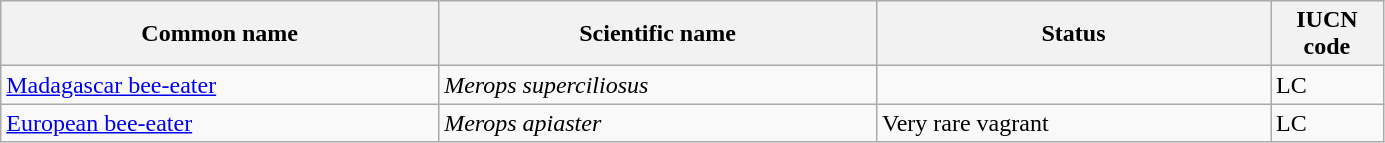<table width=73% class="wikitable sortable">
<tr>
<th width=20%>Common name</th>
<th width=20%>Scientific name</th>
<th width=18%>Status</th>
<th width=5%>IUCN code</th>
</tr>
<tr>
<td><a href='#'>Madagascar bee-eater</a></td>
<td><em>Merops superciliosus</em></td>
<td></td>
<td>LC</td>
</tr>
<tr>
<td><a href='#'>European bee-eater</a></td>
<td><em>Merops apiaster</em></td>
<td>Very rare vagrant</td>
<td>LC</td>
</tr>
</table>
